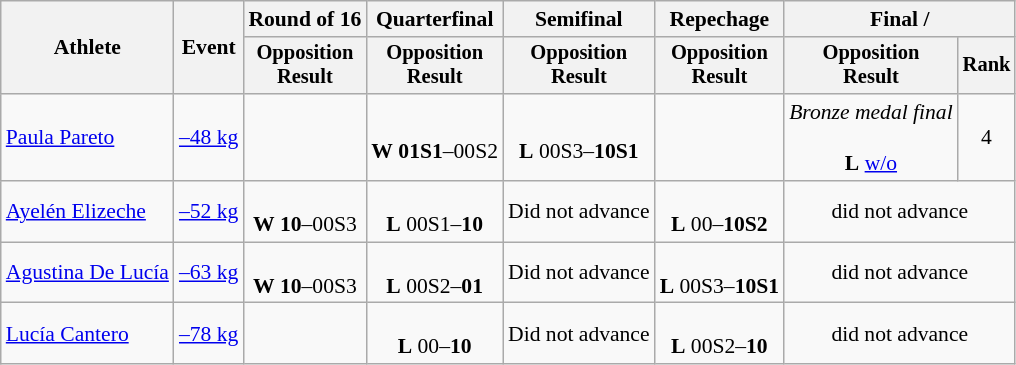<table class="wikitable" style="font-size:90%;text-align:center">
<tr>
<th rowspan=2>Athlete</th>
<th rowspan=2>Event</th>
<th>Round of 16</th>
<th>Quarterfinal</th>
<th>Semifinal</th>
<th>Repechage</th>
<th colspan=2>Final / </th>
</tr>
<tr style=font-size:95%>
<th>Opposition<br>Result</th>
<th>Opposition<br>Result</th>
<th>Opposition<br>Result</th>
<th>Opposition<br>Result</th>
<th>Opposition<br>Result</th>
<th>Rank</th>
</tr>
<tr>
<td style="text-align:left"><a href='#'>Paula Pareto</a></td>
<td style="text-align:left"><a href='#'>–48 kg</a></td>
<td></td>
<td><br><strong>W</strong> <strong>01S1</strong>–00S2</td>
<td><br><strong>L</strong> 00S3–<strong>10S1</strong></td>
<td></td>
<td><em>Bronze medal final</em><br><br><strong>L</strong> <a href='#'>w/o</a></td>
<td>4</td>
</tr>
<tr>
<td style="text-align:left"><a href='#'>Ayelén Elizeche</a></td>
<td style="text-align:left"><a href='#'>–52 kg</a></td>
<td><br><strong>W</strong> <strong>10</strong>–00S3</td>
<td><br><strong>L</strong> 00S1–<strong>10</strong></td>
<td>Did not advance</td>
<td><br><strong>L</strong> 00–<strong>10S2</strong></td>
<td colspan=2>did not advance</td>
</tr>
<tr>
<td style="text-align:left"><a href='#'>Agustina De Lucía</a></td>
<td style="text-align:left"><a href='#'>–63 kg</a></td>
<td><br><strong>W</strong> <strong>10</strong>–00S3</td>
<td><br><strong>L</strong> 00S2–<strong>01</strong></td>
<td>Did not advance</td>
<td><br><strong>L</strong> 00S3–<strong>10S1</strong></td>
<td colspan=2>did not advance</td>
</tr>
<tr>
<td style="text-align:left"><a href='#'>Lucía Cantero</a></td>
<td style="text-align:left"><a href='#'>–78 kg</a></td>
<td></td>
<td><br><strong>L</strong> 00–<strong>10</strong></td>
<td>Did not advance</td>
<td><br><strong>L</strong> 00S2–<strong>10</strong></td>
<td colspan=2>did not advance</td>
</tr>
</table>
